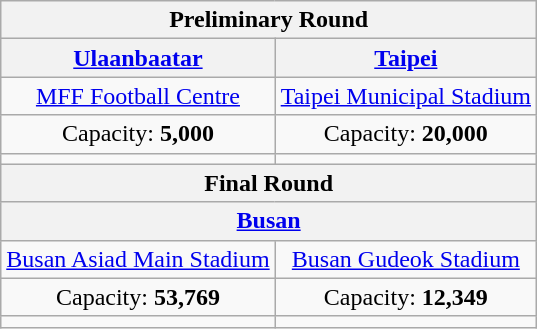<table class="wikitable" style="text-align:center">
<tr>
<th colspan=2>Preliminary Round</th>
</tr>
<tr>
<th> <a href='#'>Ulaanbaatar</a></th>
<th> <a href='#'>Taipei</a></th>
</tr>
<tr>
<td><a href='#'>MFF Football Centre</a></td>
<td><a href='#'>Taipei Municipal Stadium</a></td>
</tr>
<tr>
<td>Capacity: <strong>5,000</strong></td>
<td>Capacity: <strong>20,000</strong></td>
</tr>
<tr>
<td></td>
<td></td>
</tr>
<tr>
<th colspan=2>Final Round</th>
</tr>
<tr>
<th colspan=2> <a href='#'>Busan</a></th>
</tr>
<tr>
<td><a href='#'>Busan Asiad Main Stadium</a></td>
<td><a href='#'>Busan Gudeok Stadium</a></td>
</tr>
<tr>
<td>Capacity: <strong>53,769</strong></td>
<td>Capacity: <strong>12,349</strong></td>
</tr>
<tr>
<td></td>
<td></td>
</tr>
</table>
